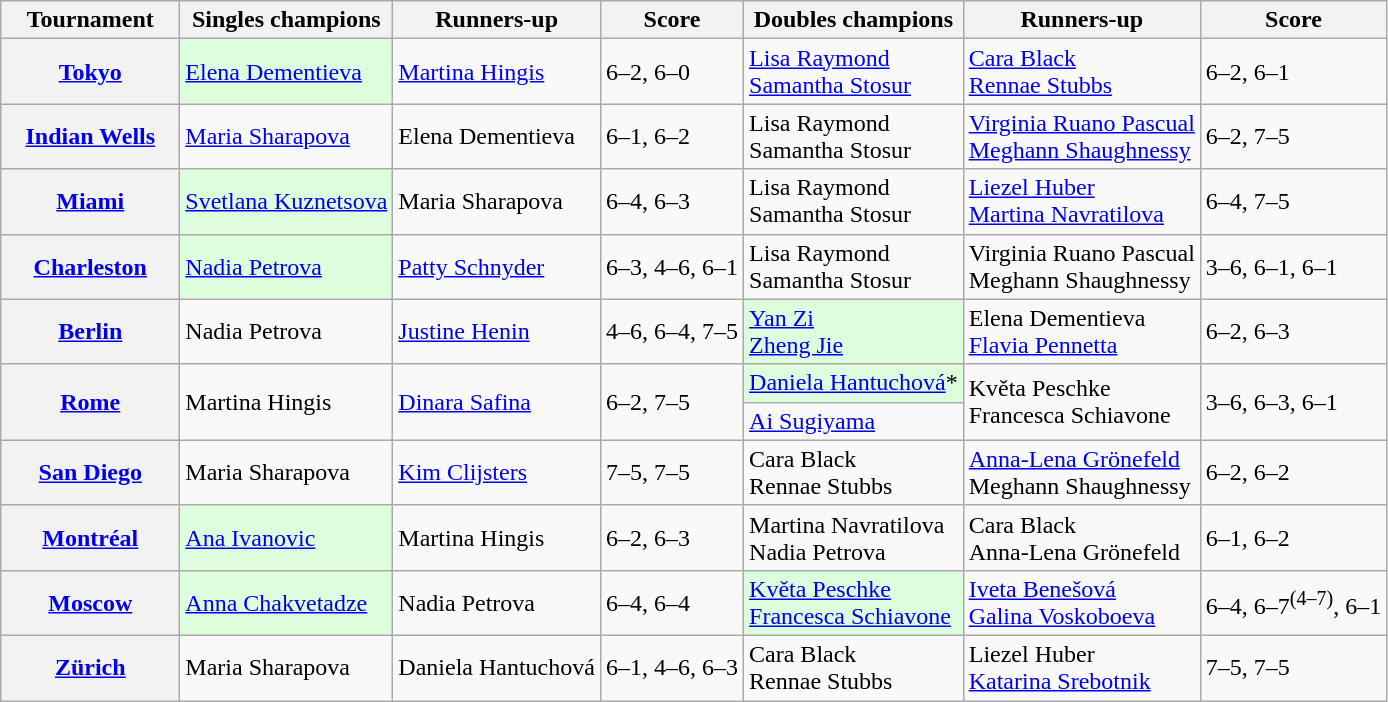<table class="wikitable plainrowheaders">
<tr>
<th scope="col" style="min-width:7em">Tournament</th>
<th scope="col">Singles champions</th>
<th scope="col">Runners-up</th>
<th scope="col">Score</th>
<th scope="col">Doubles champions</th>
<th scope="col">Runners-up</th>
<th scope="col">Score</th>
</tr>
<tr>
<th scope="row"><strong><a href='#'>Tokyo</a></strong><br></th>
<td style="background:#ddfddd"> <a href='#'>Elena Dementieva</a></td>
<td> <a href='#'>Martina Hingis</a></td>
<td>6–2, 6–0</td>
<td> <a href='#'>Lisa Raymond</a> <br>  <a href='#'>Samantha Stosur</a></td>
<td> <a href='#'>Cara Black</a> <br>  <a href='#'>Rennae Stubbs</a></td>
<td>6–2, 6–1</td>
</tr>
<tr>
<th scope="row"><strong><a href='#'>Indian Wells</a></strong><br></th>
<td> <a href='#'>Maria Sharapova</a></td>
<td> Elena Dementieva</td>
<td>6–1, 6–2</td>
<td> Lisa Raymond <br>  Samantha Stosur</td>
<td> <a href='#'>Virginia Ruano Pascual</a> <br>  <a href='#'>Meghann Shaughnessy</a></td>
<td>6–2, 7–5</td>
</tr>
<tr>
<th scope="row"><strong><a href='#'>Miami</a></strong><br></th>
<td style="background:#ddfddd"> <a href='#'>Svetlana Kuznetsova</a></td>
<td> Maria Sharapova</td>
<td>6–4, 6–3</td>
<td> Lisa Raymond <br>  Samantha Stosur</td>
<td> <a href='#'>Liezel Huber</a> <br>  <a href='#'>Martina Navratilova</a></td>
<td>6–4, 7–5</td>
</tr>
<tr>
<th scope="row"><strong><a href='#'>Charleston</a></strong><br></th>
<td style="background:#ddfddd"> <a href='#'>Nadia Petrova</a></td>
<td> <a href='#'>Patty Schnyder</a></td>
<td>6–3, 4–6, 6–1</td>
<td> Lisa Raymond <br>  Samantha Stosur</td>
<td> Virginia Ruano Pascual <br>  Meghann Shaughnessy</td>
<td>3–6, 6–1, 6–1</td>
</tr>
<tr>
<th scope="row"><strong><a href='#'>Berlin</a></strong><br></th>
<td> Nadia Petrova</td>
<td> <a href='#'>Justine Henin</a></td>
<td>4–6, 6–4, 7–5</td>
<td style="background:#ddfddd"> <a href='#'>Yan Zi</a> <br>  <a href='#'>Zheng Jie</a></td>
<td> Elena Dementieva <br>  <a href='#'>Flavia Pennetta</a></td>
<td>6–2, 6–3</td>
</tr>
<tr>
<th scope="row" rowspan=2><strong><a href='#'>Rome</a></strong><br></th>
<td rowspan="2"> Martina Hingis</td>
<td rowspan="2"> <a href='#'>Dinara Safina</a></td>
<td rowspan="2">6–2, 7–5</td>
<td style="background:#ddfddd"> <a href='#'>Daniela Hantuchová</a>*</td>
<td rowspan="2"> Květa Peschke <br>  Francesca Schiavone</td>
<td rowspan="2">3–6, 6–3, 6–1</td>
</tr>
<tr>
<td> <a href='#'>Ai Sugiyama</a></td>
</tr>
<tr>
<th scope="row"><strong><a href='#'>San Diego</a></strong><br></th>
<td> Maria Sharapova</td>
<td> <a href='#'>Kim Clijsters</a></td>
<td>7–5, 7–5</td>
<td> Cara Black <br>  Rennae Stubbs</td>
<td> <a href='#'>Anna-Lena Grönefeld</a> <br>  Meghann Shaughnessy</td>
<td>6–2, 6–2</td>
</tr>
<tr>
<th scope="row"><strong><a href='#'>Montréal</a></strong><br></th>
<td style="background:#ddfddd"> <a href='#'>Ana Ivanovic</a></td>
<td> Martina Hingis</td>
<td>6–2, 6–3</td>
<td> Martina Navratilova <br>  Nadia Petrova</td>
<td> Cara Black <br>  Anna-Lena Grönefeld</td>
<td>6–1, 6–2</td>
</tr>
<tr>
<th scope="row"><strong><a href='#'>Moscow</a></strong><br></th>
<td style="background:#ddfddd"> <a href='#'>Anna Chakvetadze</a></td>
<td> Nadia Petrova</td>
<td>6–4, 6–4</td>
<td style="background:#ddfddd"> <a href='#'>Květa Peschke</a> <br>  <a href='#'>Francesca Schiavone</a></td>
<td> <a href='#'>Iveta Benešová</a> <br>  <a href='#'>Galina Voskoboeva</a></td>
<td>6–4, 6–7<sup>(4–7)</sup>, 6–1</td>
</tr>
<tr>
<th scope="row"><strong><a href='#'>Zürich</a></strong><br></th>
<td> Maria Sharapova</td>
<td> Daniela Hantuchová</td>
<td>6–1, 4–6, 6–3</td>
<td> Cara Black <br>  Rennae Stubbs</td>
<td> Liezel Huber <br>  <a href='#'>Katarina Srebotnik</a></td>
<td>7–5, 7–5</td>
</tr>
</table>
